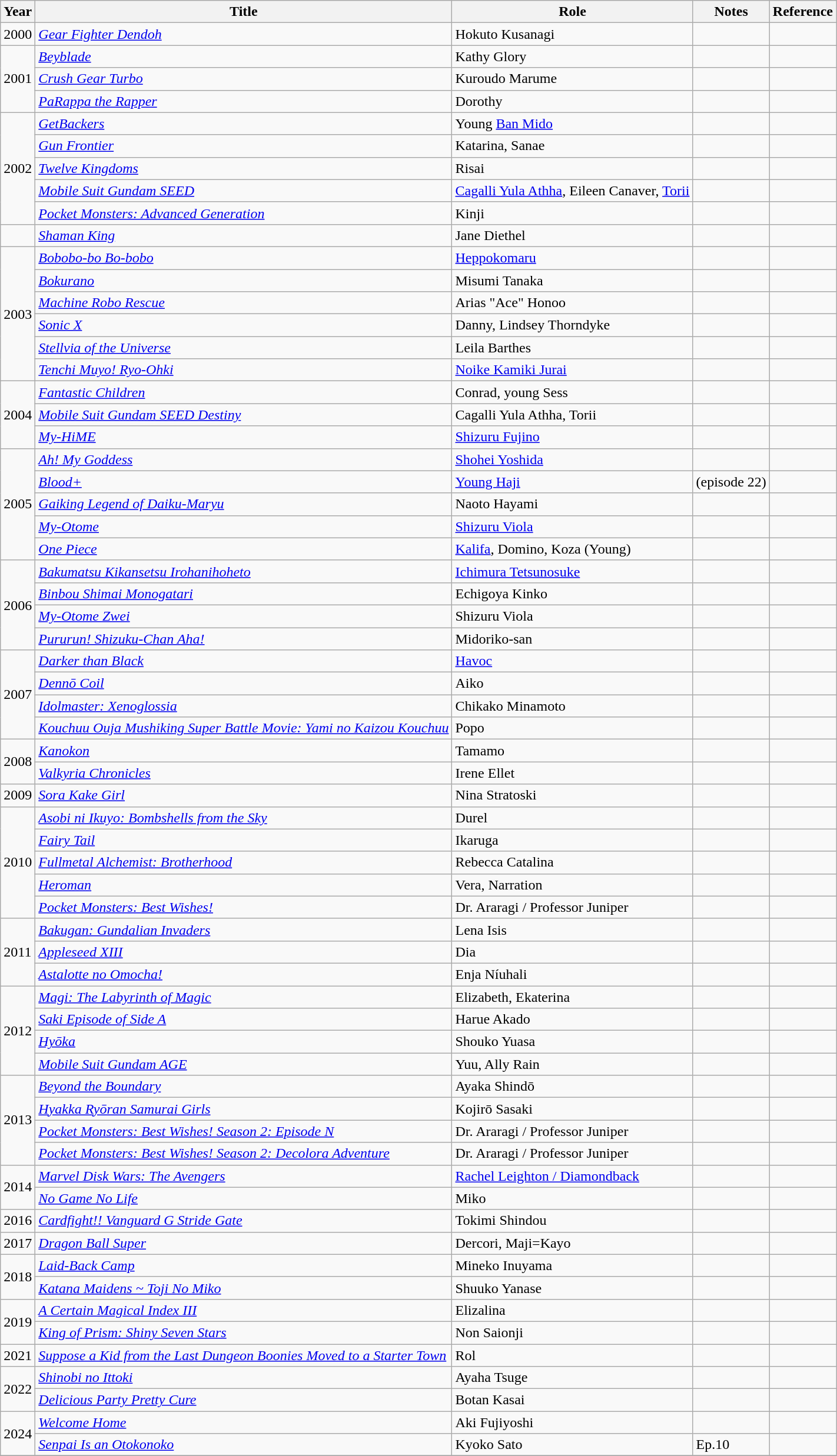<table class="wikitable">
<tr>
<th>Year</th>
<th>Title</th>
<th>Role</th>
<th>Notes</th>
<th>Reference</th>
</tr>
<tr>
<td rowspan="1">2000</td>
<td><em><a href='#'>Gear Fighter Dendoh</a></em></td>
<td>Hokuto Kusanagi</td>
<td></td>
<td></td>
</tr>
<tr>
<td rowspan="3">2001</td>
<td><em><a href='#'>Beyblade</a></em></td>
<td>Kathy Glory</td>
<td></td>
<td></td>
</tr>
<tr>
<td><em><a href='#'>Crush Gear Turbo</a> </em></td>
<td>Kuroudo Marume</td>
<td></td>
<td></td>
</tr>
<tr>
<td><em><a href='#'>PaRappa the Rapper</a></em></td>
<td>Dorothy</td>
<td></td>
<td></td>
</tr>
<tr>
<td rowspan="5">2002</td>
<td><em><a href='#'>GetBackers</a></em></td>
<td>Young <a href='#'>Ban Mido</a></td>
<td></td>
<td></td>
</tr>
<tr>
<td><em><a href='#'>Gun Frontier</a></em></td>
<td>Katarina, Sanae</td>
<td></td>
<td></td>
</tr>
<tr>
<td><em><a href='#'>Twelve Kingdoms</a></em></td>
<td>Risai</td>
<td></td>
<td></td>
</tr>
<tr>
<td><em><a href='#'>Mobile Suit Gundam SEED</a></em></td>
<td><a href='#'>Cagalli Yula Athha</a>, Eileen Canaver, <a href='#'>Torii</a></td>
<td></td>
<td></td>
</tr>
<tr>
<td><em><a href='#'>Pocket Monsters: Advanced Generation</a></em></td>
<td>Kinji</td>
<td></td>
<td></td>
</tr>
<tr>
<td></td>
<td><em><a href='#'>Shaman King</a></em></td>
<td>Jane Diethel</td>
<td></td>
<td></td>
</tr>
<tr>
<td rowspan="6">2003</td>
<td><em><a href='#'>Bobobo-bo Bo-bobo</a></em></td>
<td><a href='#'>Heppokomaru</a></td>
<td></td>
<td></td>
</tr>
<tr>
<td><em><a href='#'>Bokurano</a></em></td>
<td>Misumi Tanaka</td>
<td></td>
<td></td>
</tr>
<tr>
<td><em><a href='#'>Machine Robo Rescue</a></em></td>
<td>Arias "Ace" Honoo</td>
<td></td>
<td></td>
</tr>
<tr>
<td><em><a href='#'>Sonic X</a></em></td>
<td>Danny, Lindsey Thorndyke</td>
<td></td>
<td></td>
</tr>
<tr>
<td><em><a href='#'>Stellvia of the Universe</a></em></td>
<td>Leila Barthes</td>
<td></td>
<td></td>
</tr>
<tr>
<td><em><a href='#'>Tenchi Muyo! Ryo-Ohki</a></em></td>
<td><a href='#'>Noike Kamiki Jurai</a></td>
<td></td>
<td></td>
</tr>
<tr>
<td rowspan="3">2004</td>
<td><em><a href='#'>Fantastic Children</a></em></td>
<td>Conrad, young Sess</td>
<td></td>
<td></td>
</tr>
<tr>
<td><em><a href='#'>Mobile Suit Gundam SEED Destiny</a></em></td>
<td>Cagalli Yula Athha, Torii</td>
<td></td>
<td></td>
</tr>
<tr>
<td><em><a href='#'>My-HiME</a></em></td>
<td><a href='#'>Shizuru Fujino</a></td>
<td></td>
<td></td>
</tr>
<tr>
<td rowspan="5">2005</td>
<td><em><a href='#'>Ah! My Goddess</a></em></td>
<td><a href='#'>Shohei Yoshida</a></td>
<td></td>
<td></td>
</tr>
<tr>
<td><em><a href='#'>Blood+</a></em></td>
<td><a href='#'>Young Haji</a></td>
<td>(episode 22)</td>
<td></td>
</tr>
<tr>
<td><em><a href='#'> Gaiking Legend of Daiku-Maryu</a></em></td>
<td>Naoto Hayami</td>
<td></td>
<td></td>
</tr>
<tr>
<td><em><a href='#'>My-Otome</a></em></td>
<td><a href='#'>Shizuru Viola</a></td>
<td></td>
<td></td>
</tr>
<tr>
<td><em><a href='#'>One Piece</a></em></td>
<td><a href='#'>Kalifa</a>, Domino, Koza (Young)</td>
<td></td>
<td></td>
</tr>
<tr>
<td rowspan="4">2006</td>
<td><em><a href='#'>Bakumatsu Kikansetsu Irohanihoheto</a></em></td>
<td><a href='#'>Ichimura Tetsunosuke</a></td>
<td></td>
<td></td>
</tr>
<tr>
<td><em><a href='#'>Binbou Shimai Monogatari</a></em></td>
<td>Echigoya Kinko</td>
<td></td>
<td></td>
</tr>
<tr>
<td><em><a href='#'>My-Otome Zwei</a></em></td>
<td>Shizuru Viola</td>
<td></td>
<td></td>
</tr>
<tr>
<td><em><a href='#'>Pururun! Shizuku-Chan Aha!</a></em></td>
<td>Midoriko-san</td>
<td></td>
<td></td>
</tr>
<tr>
<td rowspan="4">2007</td>
<td><em><a href='#'>Darker than Black</a></em></td>
<td><a href='#'>Havoc</a></td>
<td></td>
<td></td>
</tr>
<tr>
<td><em><a href='#'>Dennō Coil</a></em></td>
<td>Aiko</td>
<td></td>
<td></td>
</tr>
<tr>
<td><em><a href='#'>Idolmaster: Xenoglossia</a></em></td>
<td>Chikako Minamoto</td>
<td></td>
<td></td>
</tr>
<tr>
<td><em><a href='#'>Kouchuu Ouja Mushiking Super Battle Movie: Yami no Kaizou Kouchuu</a></em></td>
<td>Popo</td>
<td></td>
<td></td>
</tr>
<tr>
<td rowspan="2">2008</td>
<td><em><a href='#'>Kanokon</a></em></td>
<td>Tamamo</td>
<td></td>
<td></td>
</tr>
<tr>
<td><em><a href='#'>Valkyria Chronicles</a></em></td>
<td>Irene Ellet</td>
<td></td>
<td></td>
</tr>
<tr>
<td>2009</td>
<td><em><a href='#'>Sora Kake Girl</a></em></td>
<td>Nina Stratoski</td>
<td></td>
<td></td>
</tr>
<tr>
<td rowspan="5">2010</td>
<td><em><a href='#'>Asobi ni Ikuyo: Bombshells from the Sky</a></em></td>
<td>Durel</td>
<td></td>
<td></td>
</tr>
<tr>
<td><em><a href='#'>Fairy Tail</a></em></td>
<td>Ikaruga</td>
<td></td>
<td></td>
</tr>
<tr>
<td><em><a href='#'>Fullmetal Alchemist: Brotherhood</a></em></td>
<td>Rebecca Catalina</td>
<td></td>
<td></td>
</tr>
<tr>
<td><em><a href='#'>Heroman</a></em></td>
<td>Vera, Narration</td>
<td></td>
<td></td>
</tr>
<tr>
<td><em><a href='#'>Pocket Monsters: Best Wishes!</a></em></td>
<td>Dr. Araragi / Professor Juniper</td>
<td></td>
<td></td>
</tr>
<tr>
<td rowspan="3">2011</td>
<td><em><a href='#'>Bakugan: Gundalian Invaders</a></em></td>
<td>Lena Isis</td>
<td></td>
<td></td>
</tr>
<tr>
<td><em><a href='#'>Appleseed XIII</a></em></td>
<td>Dia</td>
<td></td>
<td></td>
</tr>
<tr>
<td><em><a href='#'>Astalotte no Omocha!</a></em></td>
<td>Enja Níuhali</td>
<td></td>
<td></td>
</tr>
<tr>
<td rowspan="4">2012</td>
<td><em><a href='#'>Magi: The Labyrinth of Magic</a></em></td>
<td>Elizabeth, Ekaterina</td>
<td></td>
<td></td>
</tr>
<tr>
<td><em><a href='#'>Saki Episode of Side A</a></em></td>
<td>Harue Akado</td>
<td></td>
<td></td>
</tr>
<tr>
<td><em><a href='#'>Hyōka</a></em></td>
<td>Shouko Yuasa</td>
<td></td>
<td></td>
</tr>
<tr>
<td><em><a href='#'>Mobile Suit Gundam AGE</a></em></td>
<td>Yuu, Ally Rain</td>
<td></td>
<td></td>
</tr>
<tr>
<td rowspan="4">2013</td>
<td><em><a href='#'>Beyond the Boundary</a></em></td>
<td>Ayaka Shindō</td>
<td></td>
<td></td>
</tr>
<tr>
<td><em><a href='#'>Hyakka Ryōran Samurai Girls</a></em></td>
<td>Kojirō Sasaki</td>
<td></td>
<td></td>
</tr>
<tr>
<td><em><a href='#'>Pocket Monsters: Best Wishes! Season 2: Episode N</a></em></td>
<td>Dr. Araragi / Professor Juniper</td>
<td></td>
<td></td>
</tr>
<tr>
<td><em><a href='#'>Pocket Monsters: Best Wishes! Season 2: Decolora Adventure</a></em></td>
<td>Dr. Araragi / Professor Juniper</td>
<td></td>
<td></td>
</tr>
<tr>
<td rowspan="2">2014</td>
<td><em><a href='#'>Marvel Disk Wars: The Avengers</a></em></td>
<td><a href='#'>Rachel Leighton / Diamondback</a></td>
<td></td>
<td></td>
</tr>
<tr>
<td><em><a href='#'>No Game No Life</a></em></td>
<td>Miko</td>
<td></td>
<td></td>
</tr>
<tr>
<td rowspan="1">2016</td>
<td><em><a href='#'>Cardfight!! Vanguard G Stride Gate</a></em></td>
<td>Tokimi Shindou</td>
<td></td>
<td></td>
</tr>
<tr>
<td rowspan="1">2017</td>
<td><em><a href='#'>Dragon Ball Super</a></em></td>
<td>Dercori, Maji=Kayo</td>
<td></td>
<td></td>
</tr>
<tr>
<td rowspan="2">2018</td>
<td><em><a href='#'>Laid-Back Camp</a></em></td>
<td>Mineko Inuyama</td>
<td></td>
<td></td>
</tr>
<tr>
<td><em><a href='#'>Katana Maidens ~ Toji No Miko</a></em></td>
<td>Shuuko Yanase</td>
<td></td>
<td></td>
</tr>
<tr>
<td rowspan="2">2019</td>
<td><em><a href='#'>A Certain Magical Index III</a></em></td>
<td>Elizalina</td>
<td></td>
<td></td>
</tr>
<tr>
<td><em><a href='#'>King of Prism: Shiny Seven Stars</a></em></td>
<td>Non Saionji</td>
<td></td>
<td></td>
</tr>
<tr>
<td>2021</td>
<td><em><a href='#'>Suppose a Kid from the Last Dungeon Boonies Moved to a Starter Town</a></em></td>
<td>Rol</td>
<td></td>
<td></td>
</tr>
<tr>
<td rowspan="2">2022</td>
<td><em><a href='#'>Shinobi no Ittoki</a></em></td>
<td>Ayaha Tsuge</td>
<td></td>
<td></td>
</tr>
<tr>
<td><em><a href='#'>Delicious Party Pretty Cure</a></em></td>
<td>Botan Kasai</td>
<td></td>
<td></td>
</tr>
<tr>
<td rowspan="2">2024</td>
<td><em><a href='#'>Welcome Home</a></em></td>
<td>Aki Fujiyoshi</td>
<td></td>
<td></td>
</tr>
<tr>
<td><em><a href='#'>Senpai Is an Otokonoko</a></em></td>
<td>Kyoko Sato</td>
<td>Ep.10</td>
<td></td>
</tr>
<tr>
</tr>
</table>
